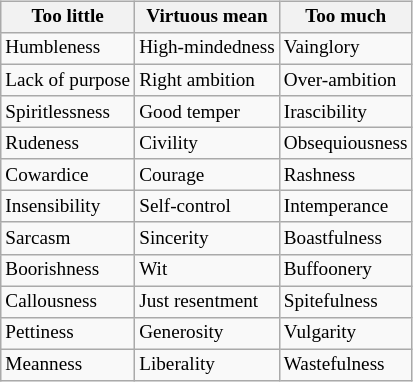<table class="wikitable floatright" align=right style="font-size: 80%;">
<tr>
<th>Too little</th>
<th>Virtuous mean</th>
<th>Too much</th>
</tr>
<tr>
<td>Humbleness</td>
<td>High-mindedness</td>
<td>Vainglory</td>
</tr>
<tr>
<td>Lack of purpose</td>
<td>Right ambition</td>
<td>Over-ambition</td>
</tr>
<tr>
<td>Spiritlessness</td>
<td>Good temper</td>
<td>Irascibility</td>
</tr>
<tr>
<td>Rudeness</td>
<td>Civility</td>
<td>Obsequiousness</td>
</tr>
<tr>
<td>Cowardice</td>
<td>Courage</td>
<td>Rashness</td>
</tr>
<tr>
<td>Insensibility</td>
<td>Self-control</td>
<td>Intemperance</td>
</tr>
<tr>
<td>Sarcasm</td>
<td>Sincerity</td>
<td>Boastfulness</td>
</tr>
<tr>
<td>Boorishness</td>
<td>Wit</td>
<td>Buffoonery</td>
</tr>
<tr>
<td>Callousness</td>
<td>Just resentment</td>
<td>Spitefulness</td>
</tr>
<tr>
<td>Pettiness</td>
<td>Generosity</td>
<td>Vulgarity</td>
</tr>
<tr>
<td>Meanness</td>
<td>Liberality</td>
<td>Wastefulness</td>
</tr>
</table>
